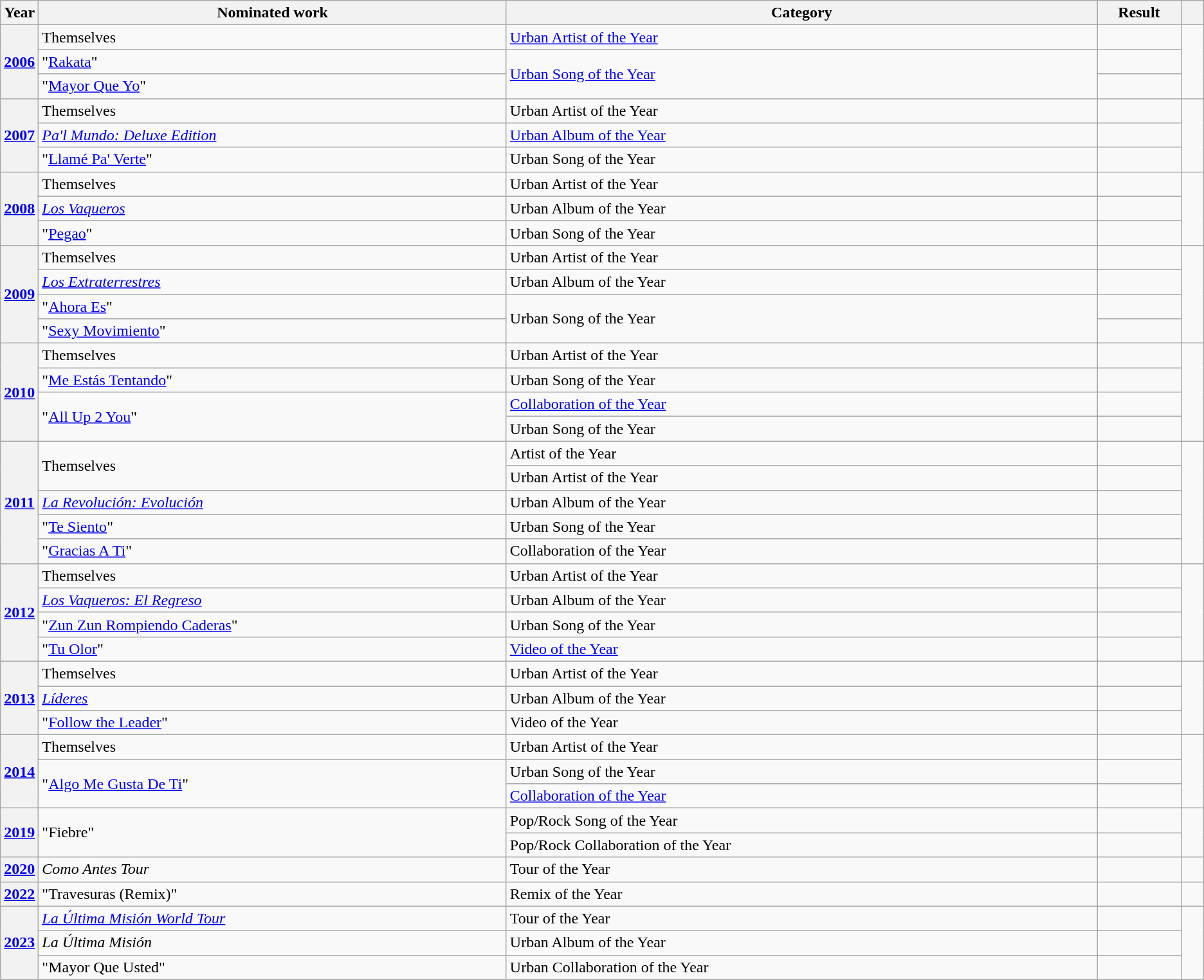<table class="wikitable plainrowheaders">
<tr>
<th scope="col" style="width:1em;">Year</th>
<th scope="col" style="width:30em;">Nominated work</th>
<th scope="col" style="width:38em;">Category</th>
<th scope="col" style="width:5em;">Result</th>
<th scope="col" style="width:1em;"></th>
</tr>
<tr>
<th scope="row" rowspan="3"><a href='#'>2006</a></th>
<td>Themselves</td>
<td><a href='#'>Urban Artist of the Year</a></td>
<td></td>
<td rowspan="3"><br></td>
</tr>
<tr>
<td>"<a href='#'>Rakata</a>"</td>
<td rowspan="2"><a href='#'>Urban Song of the Year</a></td>
<td></td>
</tr>
<tr>
<td>"<a href='#'>Mayor Que Yo</a>"</td>
<td></td>
</tr>
<tr>
<th scope="row" rowspan="3"><a href='#'>2007</a></th>
<td>Themselves</td>
<td>Urban Artist of the Year</td>
<td></td>
<td rowspan="3"><br></td>
</tr>
<tr>
<td><em><a href='#'>Pa'l Mundo: Deluxe Edition</a></em></td>
<td><a href='#'>Urban Album of the Year</a></td>
<td></td>
</tr>
<tr>
<td>"<a href='#'>Llamé Pa' Verte</a>"</td>
<td>Urban Song of the Year</td>
<td></td>
</tr>
<tr>
<th scope="row" rowspan="3"><a href='#'>2008</a></th>
<td>Themselves</td>
<td>Urban Artist of the Year</td>
<td></td>
<td rowspan="3"><br></td>
</tr>
<tr>
<td><em><a href='#'>Los Vaqueros</a></em></td>
<td>Urban Album of the Year</td>
<td></td>
</tr>
<tr>
<td>"<a href='#'>Pegao</a>"</td>
<td>Urban Song of the Year</td>
<td></td>
</tr>
<tr>
<th scope="row" rowspan="4"><a href='#'>2009</a></th>
<td>Themselves</td>
<td>Urban Artist of the Year</td>
<td></td>
<td rowspan="4"><br></td>
</tr>
<tr>
<td><em><a href='#'>Los Extraterrestres</a></em></td>
<td>Urban Album of the Year</td>
<td></td>
</tr>
<tr>
<td>"<a href='#'>Ahora Es</a>"</td>
<td rowspan="2">Urban Song of the Year</td>
<td></td>
</tr>
<tr>
<td>"<a href='#'>Sexy Movimiento</a>"</td>
<td></td>
</tr>
<tr>
<th scope="row" rowspan="4"><a href='#'>2010</a></th>
<td>Themselves</td>
<td>Urban Artist of the Year</td>
<td></td>
<td rowspan="4"></td>
</tr>
<tr>
<td>"<a href='#'>Me Estás Tentando</a>"</td>
<td>Urban Song of the Year</td>
<td></td>
</tr>
<tr>
<td rowspan="2">"<a href='#'>All Up 2 You</a>"</td>
<td><a href='#'>Collaboration of the Year</a></td>
<td></td>
</tr>
<tr>
<td>Urban Song of the Year</td>
<td></td>
</tr>
<tr>
<th scope="row" rowspan="5"><a href='#'>2011</a></th>
<td rowspan="2">Themselves</td>
<td>Artist of the Year</td>
<td></td>
<td rowspan="5"></td>
</tr>
<tr>
<td>Urban Artist of the Year</td>
<td></td>
</tr>
<tr>
<td><em><a href='#'>La Revolución: Evolución</a></em></td>
<td>Urban Album of the Year</td>
<td></td>
</tr>
<tr>
<td>"<a href='#'>Te Siento</a>"</td>
<td>Urban Song of the Year</td>
<td></td>
</tr>
<tr>
<td>"<a href='#'>Gracias A Ti</a>"</td>
<td>Collaboration of the Year</td>
<td></td>
</tr>
<tr>
<th scope="row" rowspan="4"><a href='#'>2012</a></th>
<td>Themselves</td>
<td>Urban Artist of the Year</td>
<td></td>
<td rowspan="4"><br></td>
</tr>
<tr>
<td><em><a href='#'>Los Vaqueros: El Regreso</a></em></td>
<td>Urban Album of the Year</td>
<td></td>
</tr>
<tr>
<td>"<a href='#'>Zun Zun Rompiendo Caderas</a>"</td>
<td>Urban Song of the Year</td>
<td></td>
</tr>
<tr>
<td>"<a href='#'>Tu Olor</a>"</td>
<td><a href='#'>Video of the Year</a></td>
<td></td>
</tr>
<tr>
<th scope="row" rowspan="3"><a href='#'>2013</a></th>
<td>Themselves</td>
<td>Urban Artist of the Year</td>
<td></td>
<td rowspan="3"><br></td>
</tr>
<tr>
<td><em><a href='#'>Líderes</a></em></td>
<td>Urban Album of the Year</td>
<td></td>
</tr>
<tr>
<td>"<a href='#'>Follow the Leader</a>"</td>
<td>Video of the Year</td>
<td></td>
</tr>
<tr>
<th scope="row" rowspan="3"><a href='#'>2014</a></th>
<td>Themselves</td>
<td>Urban Artist of the Year</td>
<td></td>
<td rowspan="3"></td>
</tr>
<tr>
<td rowspan="2">"<a href='#'>Algo Me Gusta De Ti</a>"</td>
<td>Urban Song of the Year</td>
<td></td>
</tr>
<tr>
<td><a href='#'>Collaboration of the Year</a></td>
<td></td>
</tr>
<tr>
<th scope="row" rowspan="2"><a href='#'>2019</a></th>
<td rowspan="2">"Fiebre"</td>
<td>Pop/Rock Song of the Year</td>
<td></td>
<td rowspan="2"></td>
</tr>
<tr>
<td>Pop/Rock Collaboration of the Year</td>
<td></td>
</tr>
<tr>
<th scope="row"><a href='#'>2020</a></th>
<td><em>Como Antes Tour</em></td>
<td>Tour of the Year</td>
<td></td>
<td></td>
</tr>
<tr>
<th scope="row"><a href='#'>2022</a></th>
<td>"Travesuras (Remix)"</td>
<td>Remix of the Year</td>
<td></td>
<td></td>
</tr>
<tr>
<th scope="row" rowspan="3"><a href='#'>2023</a></th>
<td><em><a href='#'>La Última Misión World Tour</a></em></td>
<td>Tour of the Year</td>
<td></td>
<td rowspan="3"></td>
</tr>
<tr>
<td><em>La Última Misión</em></td>
<td>Urban Album of the Year</td>
<td></td>
</tr>
<tr>
<td>"Mayor Que Usted"</td>
<td>Urban Collaboration of the Year</td>
<td></td>
</tr>
</table>
